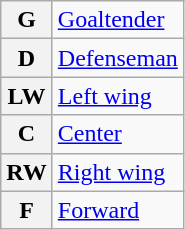<table class="wikitable">
<tr>
<th scope="col">G</th>
<td scope="row"><a href='#'>Goaltender</a></td>
</tr>
<tr>
<th scope="col">D</th>
<td scope="row"><a href='#'>Defenseman</a></td>
</tr>
<tr>
<th scope="col">LW</th>
<td scope="row"><a href='#'>Left wing</a></td>
</tr>
<tr>
<th scope="col">C</th>
<td scope="row"><a href='#'>Center</a></td>
</tr>
<tr>
<th scope="col">RW</th>
<td scope="row"><a href='#'>Right wing</a></td>
</tr>
<tr>
<th scope="col">F</th>
<td scope="row"><a href='#'>Forward</a></td>
</tr>
</table>
